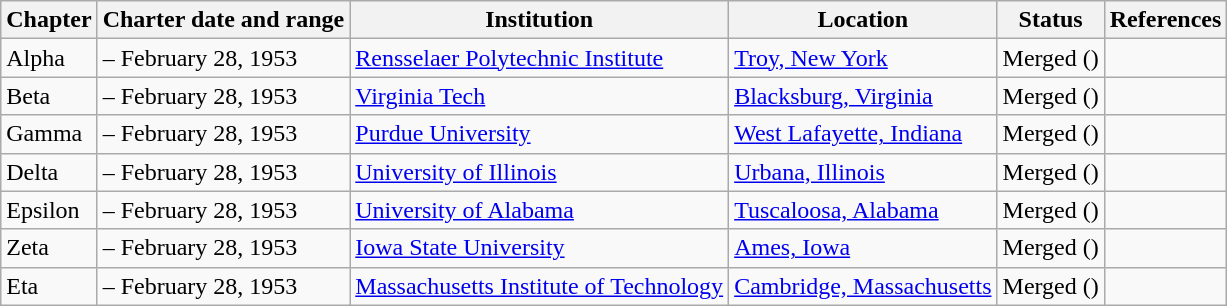<table class="wikitable sortable">
<tr>
<th>Chapter</th>
<th>Charter date and range</th>
<th>Institution</th>
<th>Location</th>
<th>Status</th>
<th>References</th>
</tr>
<tr>
<td>Alpha</td>
<td> – February 28, 1953</td>
<td><a href='#'>Rensselaer Polytechnic Institute</a></td>
<td><a href='#'>Troy, New York</a></td>
<td>Merged (<strong></strong>)</td>
<td></td>
</tr>
<tr>
<td>Beta</td>
<td> – February 28, 1953</td>
<td><a href='#'>Virginia Tech</a></td>
<td><a href='#'>Blacksburg, Virginia</a></td>
<td>Merged (<strong></strong>)</td>
<td></td>
</tr>
<tr>
<td>Gamma</td>
<td> – February 28, 1953</td>
<td><a href='#'>Purdue University</a></td>
<td><a href='#'>West Lafayette, Indiana</a></td>
<td>Merged (<strong></strong>)</td>
<td><strong></strong></td>
</tr>
<tr>
<td>Delta</td>
<td> – February 28, 1953</td>
<td><a href='#'>University of Illinois</a></td>
<td><a href='#'>Urbana, Illinois</a></td>
<td>Merged (<strong></strong>)</td>
<td></td>
</tr>
<tr>
<td>Epsilon</td>
<td> – February 28, 1953</td>
<td><a href='#'>University of Alabama</a></td>
<td><a href='#'>Tuscaloosa, Alabama</a></td>
<td>Merged (<strong></strong>)</td>
<td></td>
</tr>
<tr>
<td>Zeta</td>
<td> – February 28, 1953</td>
<td><a href='#'>Iowa State University</a></td>
<td><a href='#'>Ames, Iowa</a></td>
<td>Merged (<strong></strong>)</td>
<td></td>
</tr>
<tr>
<td>Eta</td>
<td> – February 28, 1953</td>
<td><a href='#'>Massachusetts Institute of Technology</a></td>
<td><a href='#'>Cambridge, Massachusetts</a></td>
<td>Merged (<strong></strong>)</td>
<td></td>
</tr>
</table>
